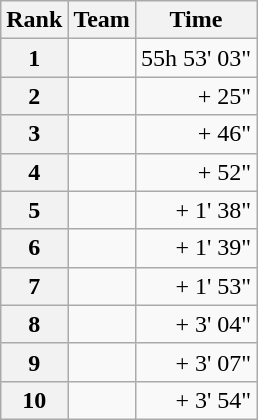<table class="wikitable">
<tr>
<th scope="col">Rank</th>
<th scope="col">Team</th>
<th scope="col">Time</th>
</tr>
<tr>
<th scope="row">1</th>
<td> </td>
<td align="right">55h 53' 03"</td>
</tr>
<tr>
<th scope="row">2</th>
<td> </td>
<td align="right">+ 25"</td>
</tr>
<tr>
<th scope="row">3</th>
<td> </td>
<td align="right">+ 46"</td>
</tr>
<tr>
<th scope="row">4</th>
<td> </td>
<td align="right">+ 52"</td>
</tr>
<tr>
<th scope="row">5</th>
<td> </td>
<td align="right">+ 1' 38"</td>
</tr>
<tr>
<th scope="row">6</th>
<td> </td>
<td align="right">+ 1' 39"</td>
</tr>
<tr>
<th scope="row">7</th>
<td> </td>
<td align="right">+ 1' 53"</td>
</tr>
<tr>
<th scope="row">8</th>
<td> </td>
<td align="right">+ 3' 04"</td>
</tr>
<tr>
<th scope="row">9</th>
<td> </td>
<td align="right">+ 3' 07"</td>
</tr>
<tr>
<th scope="row">10</th>
<td> </td>
<td align="right">+ 3' 54"</td>
</tr>
</table>
